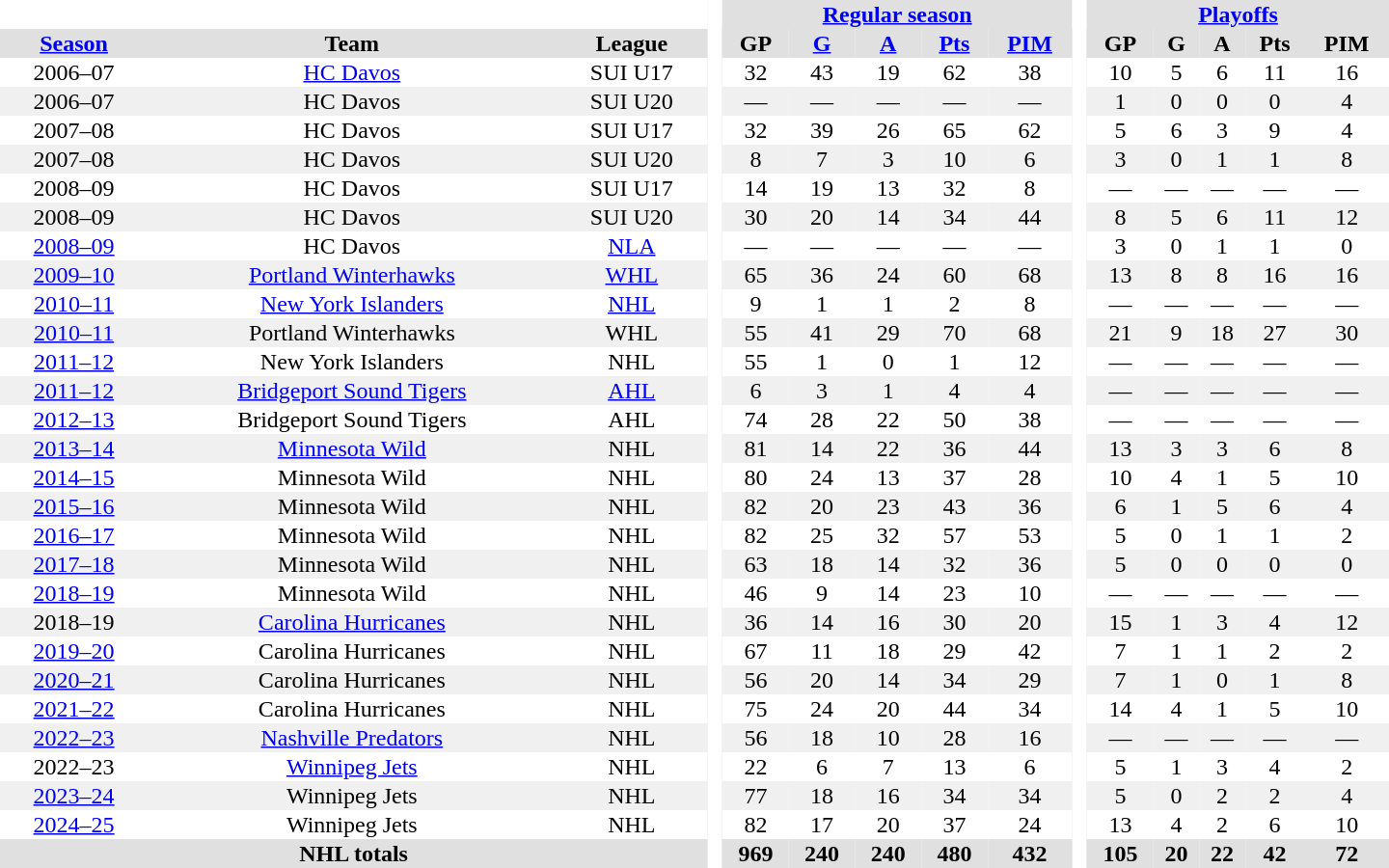<table border="0" cellpadding="1" cellspacing="0" style="text-align:center; width:60em;">
<tr bgcolor="#e0e0e0">
<th colspan="3" bgcolor="#ffffff"> </th>
<th rowspan="101" bgcolor="#ffffff"> </th>
<th colspan="5"><a href='#'>Regular season</a></th>
<th rowspan="101" bgcolor="#ffffff"> </th>
<th colspan="5"><a href='#'>Playoffs</a></th>
</tr>
<tr bgcolor="#e0e0e0">
<th><a href='#'>Season</a></th>
<th>Team</th>
<th>League</th>
<th>GP</th>
<th><a href='#'>G</a></th>
<th><a href='#'>A</a></th>
<th><a href='#'>Pts</a></th>
<th><a href='#'>PIM</a></th>
<th>GP</th>
<th>G</th>
<th>A</th>
<th>Pts</th>
<th>PIM</th>
</tr>
<tr>
<td>2006–07</td>
<td><a href='#'>HC Davos</a></td>
<td>SUI U17</td>
<td>32</td>
<td>43</td>
<td>19</td>
<td>62</td>
<td>38</td>
<td>10</td>
<td>5</td>
<td>6</td>
<td>11</td>
<td>16</td>
</tr>
<tr bgcolor="#f0f0f0">
<td>2006–07</td>
<td>HC Davos</td>
<td>SUI U20</td>
<td>—</td>
<td>—</td>
<td>—</td>
<td>—</td>
<td>—</td>
<td>1</td>
<td>0</td>
<td>0</td>
<td>0</td>
<td>4</td>
</tr>
<tr>
<td>2007–08</td>
<td>HC Davos</td>
<td>SUI U17</td>
<td>32</td>
<td>39</td>
<td>26</td>
<td>65</td>
<td>62</td>
<td>5</td>
<td>6</td>
<td>3</td>
<td>9</td>
<td>4</td>
</tr>
<tr bgcolor="#f0f0f0">
<td>2007–08</td>
<td>HC Davos</td>
<td>SUI U20</td>
<td>8</td>
<td>7</td>
<td>3</td>
<td>10</td>
<td>6</td>
<td>3</td>
<td>0</td>
<td>1</td>
<td>1</td>
<td>8</td>
</tr>
<tr>
<td>2008–09</td>
<td>HC Davos</td>
<td>SUI U17</td>
<td>14</td>
<td>19</td>
<td>13</td>
<td>32</td>
<td>8</td>
<td>—</td>
<td>—</td>
<td>—</td>
<td>—</td>
<td>—</td>
</tr>
<tr bgcolor="#f0f0f0">
<td>2008–09</td>
<td>HC Davos</td>
<td>SUI U20</td>
<td>30</td>
<td>20</td>
<td>14</td>
<td>34</td>
<td>44</td>
<td>8</td>
<td>5</td>
<td>6</td>
<td>11</td>
<td>12</td>
</tr>
<tr>
<td><a href='#'>2008–09</a></td>
<td>HC Davos</td>
<td><a href='#'>NLA</a></td>
<td>—</td>
<td>—</td>
<td>—</td>
<td>—</td>
<td>—</td>
<td>3</td>
<td>0</td>
<td>1</td>
<td>1</td>
<td>0</td>
</tr>
<tr bgcolor="#f0f0f0">
<td><a href='#'>2009–10</a></td>
<td><a href='#'>Portland Winterhawks</a></td>
<td><a href='#'>WHL</a></td>
<td>65</td>
<td>36</td>
<td>24</td>
<td>60</td>
<td>68</td>
<td>13</td>
<td>8</td>
<td>8</td>
<td>16</td>
<td>16</td>
</tr>
<tr>
<td><a href='#'>2010–11</a></td>
<td><a href='#'>New York Islanders</a></td>
<td><a href='#'>NHL</a></td>
<td>9</td>
<td>1</td>
<td>1</td>
<td>2</td>
<td>8</td>
<td>—</td>
<td>—</td>
<td>—</td>
<td>—</td>
<td>—</td>
</tr>
<tr bgcolor="#f0f0f0">
<td><a href='#'>2010–11</a></td>
<td>Portland Winterhawks</td>
<td>WHL</td>
<td>55</td>
<td>41</td>
<td>29</td>
<td>70</td>
<td>68</td>
<td>21</td>
<td>9</td>
<td>18</td>
<td>27</td>
<td>30</td>
</tr>
<tr>
<td><a href='#'>2011–12</a></td>
<td>New York Islanders</td>
<td>NHL</td>
<td>55</td>
<td>1</td>
<td>0</td>
<td>1</td>
<td>12</td>
<td>—</td>
<td>—</td>
<td>—</td>
<td>—</td>
<td>—</td>
</tr>
<tr bgcolor="#f0f0f0">
<td><a href='#'>2011–12</a></td>
<td><a href='#'>Bridgeport Sound Tigers</a></td>
<td><a href='#'>AHL</a></td>
<td>6</td>
<td>3</td>
<td>1</td>
<td>4</td>
<td>4</td>
<td>—</td>
<td>—</td>
<td>—</td>
<td>—</td>
<td>—</td>
</tr>
<tr>
<td><a href='#'>2012–13</a></td>
<td>Bridgeport Sound Tigers</td>
<td>AHL</td>
<td>74</td>
<td>28</td>
<td>22</td>
<td>50</td>
<td>38</td>
<td>—</td>
<td>—</td>
<td>—</td>
<td>—</td>
<td>—</td>
</tr>
<tr bgcolor="#f0f0f0">
<td><a href='#'>2013–14</a></td>
<td><a href='#'>Minnesota Wild</a></td>
<td>NHL</td>
<td>81</td>
<td>14</td>
<td>22</td>
<td>36</td>
<td>44</td>
<td>13</td>
<td>3</td>
<td>3</td>
<td>6</td>
<td>8</td>
</tr>
<tr>
<td><a href='#'>2014–15</a></td>
<td>Minnesota Wild</td>
<td>NHL</td>
<td>80</td>
<td>24</td>
<td>13</td>
<td>37</td>
<td>28</td>
<td>10</td>
<td>4</td>
<td>1</td>
<td>5</td>
<td>10</td>
</tr>
<tr bgcolor="#f0f0f0">
<td><a href='#'>2015–16</a></td>
<td>Minnesota Wild</td>
<td>NHL</td>
<td>82</td>
<td>20</td>
<td>23</td>
<td>43</td>
<td>36</td>
<td>6</td>
<td>1</td>
<td>5</td>
<td>6</td>
<td>4</td>
</tr>
<tr>
<td><a href='#'>2016–17</a></td>
<td>Minnesota Wild</td>
<td>NHL</td>
<td>82</td>
<td>25</td>
<td>32</td>
<td>57</td>
<td>53</td>
<td>5</td>
<td>0</td>
<td>1</td>
<td>1</td>
<td>2</td>
</tr>
<tr bgcolor="#f0f0f0">
<td><a href='#'>2017–18</a></td>
<td>Minnesota Wild</td>
<td>NHL</td>
<td>63</td>
<td>18</td>
<td>14</td>
<td>32</td>
<td>36</td>
<td>5</td>
<td>0</td>
<td>0</td>
<td>0</td>
<td>0</td>
</tr>
<tr>
<td><a href='#'>2018–19</a></td>
<td>Minnesota Wild</td>
<td>NHL</td>
<td>46</td>
<td>9</td>
<td>14</td>
<td>23</td>
<td>10</td>
<td>—</td>
<td>—</td>
<td>—</td>
<td>—</td>
<td>—</td>
</tr>
<tr bgcolor="#f0f0f0">
<td>2018–19</td>
<td><a href='#'>Carolina Hurricanes</a></td>
<td>NHL</td>
<td>36</td>
<td>14</td>
<td>16</td>
<td>30</td>
<td>20</td>
<td>15</td>
<td>1</td>
<td>3</td>
<td>4</td>
<td>12</td>
</tr>
<tr>
<td><a href='#'>2019–20</a></td>
<td>Carolina Hurricanes</td>
<td>NHL</td>
<td>67</td>
<td>11</td>
<td>18</td>
<td>29</td>
<td>42</td>
<td>7</td>
<td>1</td>
<td>1</td>
<td>2</td>
<td>2</td>
</tr>
<tr bgcolor="#f0f0f0">
<td><a href='#'>2020–21</a></td>
<td>Carolina Hurricanes</td>
<td>NHL</td>
<td>56</td>
<td>20</td>
<td>14</td>
<td>34</td>
<td>29</td>
<td>7</td>
<td>1</td>
<td>0</td>
<td>1</td>
<td>8</td>
</tr>
<tr>
<td><a href='#'>2021–22</a></td>
<td>Carolina Hurricanes</td>
<td>NHL</td>
<td>75</td>
<td>24</td>
<td>20</td>
<td>44</td>
<td>34</td>
<td>14</td>
<td>4</td>
<td>1</td>
<td>5</td>
<td>10</td>
</tr>
<tr bgcolor="#f0f0f0">
<td><a href='#'>2022–23</a></td>
<td><a href='#'>Nashville Predators</a></td>
<td>NHL</td>
<td>56</td>
<td>18</td>
<td>10</td>
<td>28</td>
<td>16</td>
<td>—</td>
<td>—</td>
<td>—</td>
<td>—</td>
<td>—</td>
</tr>
<tr>
<td>2022–23</td>
<td><a href='#'>Winnipeg Jets</a></td>
<td>NHL</td>
<td>22</td>
<td>6</td>
<td>7</td>
<td>13</td>
<td>6</td>
<td>5</td>
<td>1</td>
<td>3</td>
<td>4</td>
<td>2</td>
</tr>
<tr bgcolor="#f0f0f0">
<td><a href='#'>2023–24</a></td>
<td>Winnipeg Jets</td>
<td>NHL</td>
<td>77</td>
<td>18</td>
<td>16</td>
<td>34</td>
<td>34</td>
<td>5</td>
<td>0</td>
<td>2</td>
<td>2</td>
<td>4</td>
</tr>
<tr>
<td><a href='#'>2024–25</a></td>
<td>Winnipeg Jets</td>
<td>NHL</td>
<td>82</td>
<td>17</td>
<td>20</td>
<td>37</td>
<td>24</td>
<td>13</td>
<td>4</td>
<td>2</td>
<td>6</td>
<td>10</td>
</tr>
<tr bgcolor="#e0e0e0">
<th colspan="3">NHL totals</th>
<th>969</th>
<th>240</th>
<th>240</th>
<th>480</th>
<th>432</th>
<th>105</th>
<th>20</th>
<th>22</th>
<th>42</th>
<th>72</th>
</tr>
</table>
